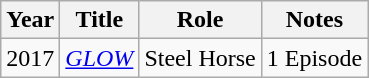<table class="wikitable sortable">
<tr>
<th>Year</th>
<th>Title</th>
<th>Role</th>
<th class="unsortable">Notes</th>
</tr>
<tr>
<td>2017</td>
<td><em><a href='#'>GLOW</a></em></td>
<td>Steel Horse</td>
<td>1 Episode</td>
</tr>
</table>
